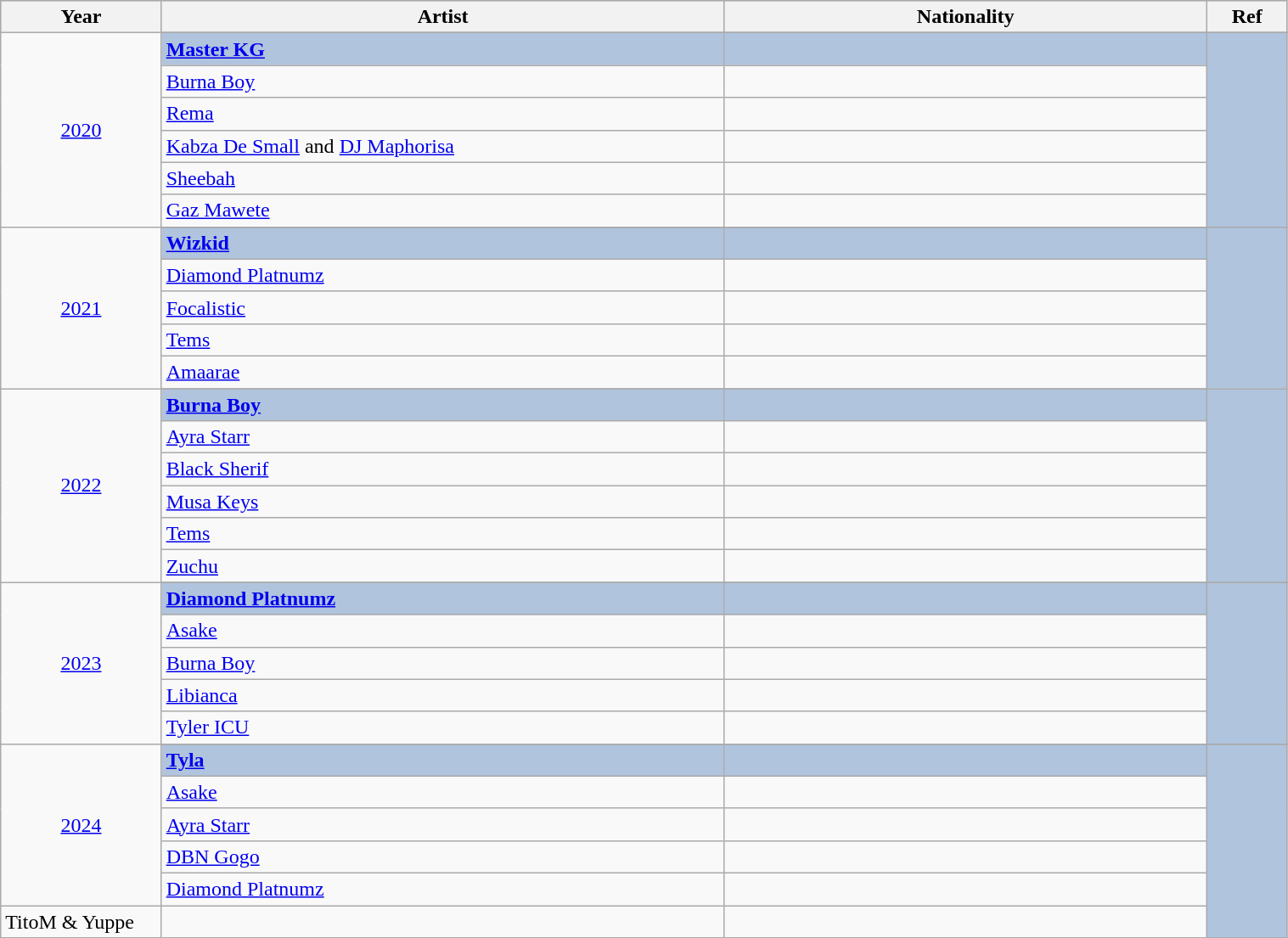<table class="wikitable" style="width:80%;">
<tr style="background:#bebebe;">
<th style="width:10%;">Year</th>
<th style="width:35%;">Artist</th>
<th style="width:30%;">Nationality</th>
<th style="width:5%;">Ref</th>
</tr>
<tr>
<td rowspan="7" align="center"><a href='#'>2020</a></td>
</tr>
<tr style="background:#B0C4DE">
<td><strong><a href='#'>Master KG</a></strong></td>
<td><strong></strong></td>
<td rowspan="7" align="center"></td>
</tr>
<tr>
<td><a href='#'>Burna Boy</a></td>
<td></td>
</tr>
<tr>
<td><a href='#'>Rema</a></td>
<td></td>
</tr>
<tr>
<td><a href='#'>Kabza De Small</a> and <a href='#'>DJ Maphorisa</a></td>
<td></td>
</tr>
<tr>
<td><a href='#'>Sheebah</a></td>
<td></td>
</tr>
<tr>
<td><a href='#'>Gaz Mawete</a></td>
<td></td>
</tr>
<tr>
<td rowspan="6" align="center"><a href='#'>2021</a></td>
</tr>
<tr style="background:#B0C4DE">
<td><strong><a href='#'>Wizkid</a></strong></td>
<td></td>
<td rowspan="6" align="center"></td>
</tr>
<tr>
<td><a href='#'>Diamond Platnumz</a></td>
<td></td>
</tr>
<tr>
<td><a href='#'>Focalistic</a></td>
<td></td>
</tr>
<tr>
<td><a href='#'>Tems</a></td>
<td></td>
</tr>
<tr>
<td><a href='#'>Amaarae</a></td>
<td></td>
</tr>
<tr>
<td rowspan="7" align="center"><a href='#'>2022</a></td>
</tr>
<tr style="background:#B0C4DE">
<td><strong><a href='#'>Burna Boy</a></strong></td>
<td></td>
<td rowspan="6" align="center"></td>
</tr>
<tr>
<td><a href='#'>Ayra Starr</a></td>
<td></td>
</tr>
<tr>
<td><a href='#'>Black Sherif</a></td>
<td></td>
</tr>
<tr>
<td><a href='#'>Musa Keys</a></td>
<td></td>
</tr>
<tr>
<td><a href='#'>Tems</a></td>
<td></td>
</tr>
<tr>
<td><a href='#'>Zuchu</a></td>
<td></td>
</tr>
<tr>
<td rowspan="6" align="center"><a href='#'>2023</a></td>
</tr>
<tr style="background:#B0C4DE">
<td><strong><a href='#'>Diamond Platnumz</a></strong></td>
<td><strong></strong></td>
<td rowspan="6" align="center"></td>
</tr>
<tr>
<td><a href='#'>Asake</a></td>
<td></td>
</tr>
<tr>
<td><a href='#'>Burna Boy</a></td>
<td></td>
</tr>
<tr>
<td><a href='#'>Libianca</a></td>
<td></td>
</tr>
<tr>
<td><a href='#'>Tyler ICU</a></td>
<td></td>
</tr>
<tr>
<td rowspan="7" align="center"><a href='#'>2024</a></td>
</tr>
<tr>
</tr>
<tr style="background:#B0C4DE">
<td><strong><a href='#'>Tyla</a></strong></td>
<td><strong></strong></td>
<td rowspan="6" align="center"></td>
</tr>
<tr>
<td><a href='#'>Asake</a></td>
<td></td>
</tr>
<tr>
<td><a href='#'>Ayra Starr</a></td>
<td></td>
</tr>
<tr>
<td><a href='#'>DBN Gogo</a></td>
<td></td>
</tr>
<tr>
<td><a href='#'>Diamond Platnumz</a></td>
<td></td>
</tr>
<tr>
<td>TitoM & Yuppe</td>
<td></td>
</tr>
</table>
